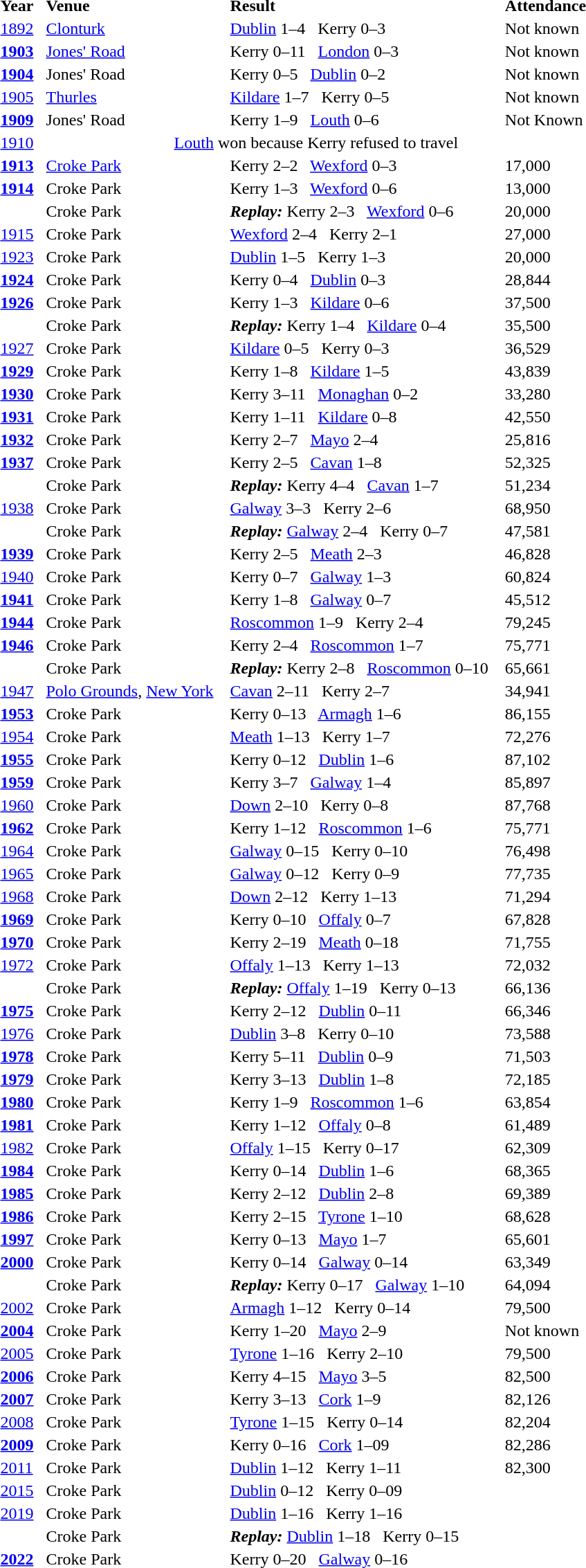<table>
<tr style="text-align:left">
<th width="40px">Year</th>
<th>Venue</th>
<th>Result</th>
<th>Attendance</th>
</tr>
<tr>
<td><a href='#'>1892</a></td>
<td><a href='#'>Clonturk</a></td>
<td><a href='#'>Dublin</a> 1–4   Kerry 0–3</td>
<td>Not known</td>
</tr>
<tr>
<td><strong><a href='#'>1903</a></strong></td>
<td><a href='#'>Jones' Road</a></td>
<td>Kerry 0–11   <a href='#'>London</a> 0–3</td>
<td>Not known</td>
</tr>
<tr>
<td><strong><a href='#'>1904</a></strong></td>
<td>Jones' Road</td>
<td>Kerry 0–5   <a href='#'>Dublin</a> 0–2</td>
<td>Not known</td>
</tr>
<tr>
<td><a href='#'>1905</a></td>
<td><a href='#'>Thurles</a></td>
<td><a href='#'>Kildare</a> 1–7   Kerry 0–5</td>
<td>Not known</td>
</tr>
<tr>
<td><strong><a href='#'>1909</a></strong></td>
<td>Jones' Road</td>
<td>Kerry 1–9   <a href='#'>Louth</a> 0–6</td>
<td>Not Known</td>
</tr>
<tr>
<td><a href='#'>1910</a></td>
<td colspan="3" style="text-align:center;"><a href='#'>Louth</a> won because Kerry refused to travel</td>
</tr>
<tr>
<td><strong><a href='#'>1913</a></strong></td>
<td><a href='#'>Croke Park</a></td>
<td>Kerry 2–2   <a href='#'>Wexford</a> 0–3</td>
<td>17,000</td>
</tr>
<tr>
<td><strong><a href='#'>1914</a></strong></td>
<td>Croke Park</td>
<td>Kerry 1–3   <a href='#'>Wexford</a> 0–6</td>
<td>13,000</td>
</tr>
<tr>
<td> </td>
<td>Croke Park</td>
<td><strong><em>Replay:</em></strong> Kerry 2–3   <a href='#'>Wexford</a> 0–6</td>
<td>20,000</td>
</tr>
<tr>
<td><a href='#'>1915</a></td>
<td>Croke Park</td>
<td><a href='#'>Wexford</a> 2–4   Kerry 2–1</td>
<td>27,000</td>
</tr>
<tr>
<td><a href='#'>1923</a></td>
<td>Croke Park</td>
<td><a href='#'>Dublin</a> 1–5   Kerry 1–3</td>
<td>20,000</td>
</tr>
<tr>
<td><strong><a href='#'>1924</a></strong></td>
<td>Croke Park</td>
<td>Kerry 0–4   <a href='#'>Dublin</a> 0–3</td>
<td>28,844</td>
</tr>
<tr>
<td><strong><a href='#'>1926</a></strong></td>
<td>Croke Park</td>
<td>Kerry 1–3   <a href='#'>Kildare</a> 0–6</td>
<td>37,500</td>
</tr>
<tr>
<td> </td>
<td>Croke Park</td>
<td><strong><em>Replay:</em></strong> Kerry 1–4   <a href='#'>Kildare</a> 0–4</td>
<td>35,500</td>
</tr>
<tr>
<td><a href='#'>1927</a></td>
<td>Croke Park</td>
<td><a href='#'>Kildare</a> 0–5   Kerry 0–3</td>
<td>36,529</td>
</tr>
<tr>
<td><strong><a href='#'>1929</a></strong></td>
<td>Croke Park</td>
<td>Kerry 1–8   <a href='#'>Kildare</a> 1–5</td>
<td>43,839</td>
</tr>
<tr>
<td><strong><a href='#'>1930</a></strong></td>
<td>Croke Park</td>
<td>Kerry 3–11   <a href='#'>Monaghan</a> 0–2</td>
<td>33,280</td>
</tr>
<tr>
<td><strong><a href='#'>1931</a></strong></td>
<td>Croke Park</td>
<td>Kerry 1–11   <a href='#'>Kildare</a> 0–8</td>
<td>42,550</td>
</tr>
<tr>
<td><strong><a href='#'>1932</a></strong></td>
<td>Croke Park</td>
<td>Kerry 2–7   <a href='#'>Mayo</a> 2–4</td>
<td>25,816</td>
</tr>
<tr>
<td><strong><a href='#'>1937</a></strong></td>
<td>Croke Park</td>
<td>Kerry 2–5   <a href='#'>Cavan</a> 1–8</td>
<td>52,325</td>
</tr>
<tr>
<td> </td>
<td>Croke Park</td>
<td><strong><em>Replay:</em></strong> Kerry 4–4   <a href='#'>Cavan</a> 1–7</td>
<td>51,234</td>
</tr>
<tr>
<td><a href='#'>1938</a></td>
<td>Croke Park</td>
<td><a href='#'>Galway</a> 3–3   Kerry 2–6</td>
<td>68,950</td>
</tr>
<tr>
<td> </td>
<td>Croke Park</td>
<td><strong><em>Replay:</em></strong> <a href='#'>Galway</a> 2–4   Kerry 0–7</td>
<td>47,581</td>
</tr>
<tr>
<td><strong><a href='#'>1939</a></strong></td>
<td>Croke Park</td>
<td>Kerry 2–5   <a href='#'>Meath</a> 2–3</td>
<td>46,828</td>
</tr>
<tr>
<td><a href='#'>1940</a></td>
<td>Croke Park</td>
<td>Kerry 0–7   <a href='#'>Galway</a> 1–3</td>
<td>60,824</td>
</tr>
<tr>
<td><strong><a href='#'>1941</a></strong></td>
<td>Croke Park</td>
<td>Kerry 1–8   <a href='#'>Galway</a> 0–7</td>
<td>45,512</td>
</tr>
<tr>
<td><strong><a href='#'>1944</a></strong></td>
<td>Croke Park</td>
<td><a href='#'>Roscommon</a> 1–9   Kerry 2–4</td>
<td>79,245</td>
</tr>
<tr>
<td><strong><a href='#'>1946</a></strong></td>
<td>Croke Park</td>
<td>Kerry 2–4   <a href='#'>Roscommon</a> 1–7</td>
<td>75,771</td>
</tr>
<tr>
<td> </td>
<td>Croke Park</td>
<td><strong><em>Replay:</em></strong> Kerry 2–8   <a href='#'>Roscommon</a> 0–10   </td>
<td>65,661</td>
</tr>
<tr>
<td><a href='#'>1947</a></td>
<td><a href='#'>Polo Grounds</a>, <a href='#'>New York</a>   </td>
<td><a href='#'>Cavan</a> 2–11   Kerry 2–7</td>
<td>34,941</td>
</tr>
<tr>
<td><strong><a href='#'>1953</a></strong></td>
<td>Croke Park</td>
<td>Kerry 0–13   <a href='#'>Armagh</a> 1–6</td>
<td>86,155</td>
</tr>
<tr>
<td><a href='#'>1954</a></td>
<td>Croke Park</td>
<td><a href='#'>Meath</a> 1–13   Kerry 1–7</td>
<td>72,276</td>
</tr>
<tr>
<td><strong><a href='#'>1955</a></strong></td>
<td>Croke Park</td>
<td>Kerry 0–12   <a href='#'>Dublin</a> 1–6</td>
<td>87,102</td>
</tr>
<tr>
<td><strong><a href='#'>1959</a></strong></td>
<td>Croke Park</td>
<td>Kerry 3–7   <a href='#'>Galway</a> 1–4</td>
<td>85,897</td>
</tr>
<tr>
<td><a href='#'>1960</a></td>
<td>Croke Park</td>
<td><a href='#'>Down</a> 2–10   Kerry 0–8</td>
<td>87,768</td>
</tr>
<tr>
<td><strong><a href='#'>1962</a></strong></td>
<td>Croke Park</td>
<td>Kerry 1–12   <a href='#'>Roscommon</a> 1–6</td>
<td>75,771</td>
</tr>
<tr>
<td><a href='#'>1964</a></td>
<td>Croke Park</td>
<td><a href='#'>Galway</a> 0–15   Kerry 0–10</td>
<td>76,498</td>
</tr>
<tr>
<td><a href='#'>1965</a></td>
<td>Croke Park</td>
<td><a href='#'>Galway</a> 0–12   Kerry 0–9</td>
<td>77,735</td>
</tr>
<tr>
<td><a href='#'>1968</a></td>
<td>Croke Park</td>
<td><a href='#'>Down</a> 2–12   Kerry 1–13</td>
<td>71,294</td>
</tr>
<tr>
<td><strong><a href='#'>1969</a></strong></td>
<td>Croke Park</td>
<td>Kerry 0–10   <a href='#'>Offaly</a> 0–7</td>
<td>67,828</td>
</tr>
<tr>
<td><strong><a href='#'>1970</a></strong></td>
<td>Croke Park</td>
<td>Kerry 2–19   <a href='#'>Meath</a> 0–18</td>
<td>71,755</td>
</tr>
<tr>
<td><a href='#'>1972</a></td>
<td>Croke Park</td>
<td><a href='#'>Offaly</a> 1–13   Kerry 1–13</td>
<td>72,032</td>
</tr>
<tr>
<td> </td>
<td>Croke Park</td>
<td><strong><em>Replay:</em></strong> <a href='#'>Offaly</a> 1–19   Kerry 0–13</td>
<td>66,136</td>
</tr>
<tr>
<td><strong><a href='#'>1975</a></strong></td>
<td>Croke Park</td>
<td>Kerry 2–12   <a href='#'>Dublin</a> 0–11</td>
<td>66,346</td>
</tr>
<tr>
<td><a href='#'>1976</a></td>
<td>Croke Park</td>
<td><a href='#'>Dublin</a> 3–8   Kerry 0–10</td>
<td>73,588</td>
</tr>
<tr>
<td><strong><a href='#'>1978</a></strong></td>
<td>Croke Park</td>
<td>Kerry 5–11   <a href='#'>Dublin</a> 0–9</td>
<td>71,503</td>
</tr>
<tr>
<td><strong><a href='#'>1979</a></strong></td>
<td>Croke Park</td>
<td>Kerry 3–13   <a href='#'>Dublin</a> 1–8</td>
<td>72,185</td>
</tr>
<tr>
<td><strong><a href='#'>1980</a></strong></td>
<td>Croke Park</td>
<td>Kerry 1–9   <a href='#'>Roscommon</a> 1–6</td>
<td>63,854</td>
</tr>
<tr>
<td><strong><a href='#'>1981</a></strong></td>
<td>Croke Park</td>
<td>Kerry 1–12   <a href='#'>Offaly</a> 0–8</td>
<td>61,489</td>
</tr>
<tr>
<td><a href='#'>1982</a></td>
<td>Croke Park</td>
<td><a href='#'>Offaly</a> 1–15   Kerry 0–17</td>
<td>62,309</td>
</tr>
<tr>
<td><strong><a href='#'>1984</a></strong></td>
<td>Croke Park</td>
<td>Kerry 0–14   <a href='#'>Dublin</a> 1–6</td>
<td>68,365</td>
</tr>
<tr>
<td><strong><a href='#'>1985</a></strong></td>
<td>Croke Park</td>
<td>Kerry 2–12   <a href='#'>Dublin</a> 2–8</td>
<td>69,389</td>
</tr>
<tr>
<td><strong><a href='#'>1986</a></strong></td>
<td>Croke Park</td>
<td>Kerry 2–15   <a href='#'>Tyrone</a> 1–10</td>
<td>68,628</td>
</tr>
<tr>
<td><strong><a href='#'>1997</a></strong></td>
<td>Croke Park</td>
<td>Kerry 0–13   <a href='#'>Mayo</a> 1–7</td>
<td>65,601</td>
</tr>
<tr>
<td><strong><a href='#'>2000</a></strong></td>
<td>Croke Park</td>
<td>Kerry 0–14   <a href='#'>Galway</a> 0–14</td>
<td>63,349</td>
</tr>
<tr>
<td> </td>
<td>Croke Park</td>
<td><strong><em>Replay:</em></strong> Kerry 0–17   <a href='#'>Galway</a> 1–10</td>
<td>64,094</td>
</tr>
<tr>
<td><a href='#'>2002</a></td>
<td>Croke Park</td>
<td><a href='#'>Armagh</a> 1–12   Kerry 0–14</td>
<td>79,500</td>
</tr>
<tr>
<td><strong><a href='#'>2004</a></strong></td>
<td>Croke Park</td>
<td>Kerry 1–20   <a href='#'>Mayo</a> 2–9</td>
<td>Not known</td>
</tr>
<tr>
<td><a href='#'>2005</a></td>
<td>Croke Park</td>
<td><a href='#'>Tyrone</a> 1–16   Kerry 2–10</td>
<td>79,500</td>
</tr>
<tr>
<td><strong><a href='#'>2006</a></strong></td>
<td>Croke Park</td>
<td>Kerry 4–15   <a href='#'>Mayo</a> 3–5</td>
<td>82,500</td>
</tr>
<tr>
<td><strong><a href='#'>2007</a></strong></td>
<td>Croke Park</td>
<td>Kerry 3–13   <a href='#'>Cork</a> 1–9</td>
<td>82,126</td>
</tr>
<tr>
<td><a href='#'>2008</a></td>
<td>Croke Park</td>
<td><a href='#'>Tyrone</a> 1–15   Kerry 0–14</td>
<td>82,204</td>
</tr>
<tr>
<td><strong><a href='#'>2009</a></strong></td>
<td>Croke Park</td>
<td>Kerry 0–16   <a href='#'>Cork</a> 1–09</td>
<td>82,286</td>
</tr>
<tr>
<td><a href='#'>2011</a></td>
<td>Croke Park</td>
<td><a href='#'>Dublin</a> 1–12   Kerry 1–11</td>
<td>82,300</td>
</tr>
<tr>
<td><a href='#'>2015</a></td>
<td>Croke Park</td>
<td><a href='#'>Dublin</a> 0–12   Kerry 0–09</td>
<td></td>
</tr>
<tr>
<td><a href='#'>2019</a></td>
<td>Croke Park</td>
<td><a href='#'>Dublin</a> 1–16   Kerry 1–16</td>
<td></td>
</tr>
<tr>
<td> </td>
<td>Croke Park</td>
<td><strong><em>Replay:</em></strong> <a href='#'>Dublin</a> 1–18   Kerry 0–15</td>
<td></td>
</tr>
<tr>
<td><strong><a href='#'>2022</a></strong></td>
<td>Croke Park</td>
<td>Kerry 0–20   <a href='#'>Galway</a> 0–16</td>
<td></td>
</tr>
<tr>
</tr>
</table>
